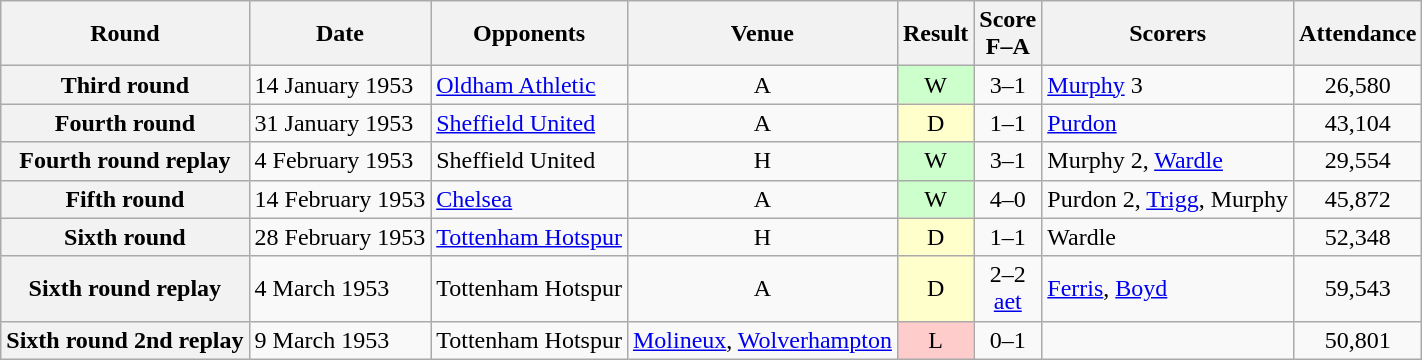<table class="wikitable plainrowheaders" style="text-align:center">
<tr>
<th scope="col">Round</th>
<th scope="col">Date</th>
<th scope="col">Opponents</th>
<th scope="col">Venue</th>
<th scope="col">Result</th>
<th scope="col">Score<br>F–A</th>
<th scope="col">Scorers</th>
<th scope="col">Attendance</th>
</tr>
<tr>
<th scope="row">Third round</th>
<td align="left">14 January 1953</td>
<td align="left"><a href='#'>Oldham Athletic</a></td>
<td>A</td>
<td style=background:#cfc>W</td>
<td>3–1</td>
<td align="left"><a href='#'>Murphy</a> 3</td>
<td>26,580</td>
</tr>
<tr>
<th scope="row">Fourth round</th>
<td align="left">31 January 1953</td>
<td align="left"><a href='#'>Sheffield United</a></td>
<td>A</td>
<td style=background:#ffc>D</td>
<td>1–1</td>
<td align="left"><a href='#'>Purdon</a></td>
<td>43,104</td>
</tr>
<tr>
<th scope="row">Fourth round replay</th>
<td align="left">4 February 1953</td>
<td align="left">Sheffield United</td>
<td>H</td>
<td style=background:#cfc>W</td>
<td>3–1</td>
<td align="left">Murphy 2, <a href='#'>Wardle</a></td>
<td>29,554</td>
</tr>
<tr>
<th scope="row">Fifth round</th>
<td align="left">14 February 1953</td>
<td align="left"><a href='#'>Chelsea</a></td>
<td>A</td>
<td style=background:#cfc>W</td>
<td>4–0</td>
<td align="left">Purdon 2, <a href='#'>Trigg</a>, Murphy</td>
<td>45,872</td>
</tr>
<tr>
<th scope="row">Sixth round</th>
<td align="left">28 February 1953</td>
<td align="left"><a href='#'>Tottenham Hotspur</a></td>
<td>H</td>
<td style=background:#ffc>D</td>
<td>1–1</td>
<td align="left">Wardle</td>
<td>52,348</td>
</tr>
<tr>
<th scope="row">Sixth round replay</th>
<td align="left">4 March 1953</td>
<td align="left">Tottenham Hotspur</td>
<td>A</td>
<td style=background:#ffc>D</td>
<td>2–2<br><a href='#'>aet</a></td>
<td align="left"><a href='#'>Ferris</a>, <a href='#'>Boyd</a></td>
<td>59,543</td>
</tr>
<tr>
<th scope="row">Sixth round 2nd replay</th>
<td align="left">9 March 1953</td>
<td align="left">Tottenham Hotspur</td>
<td><a href='#'>Molineux</a>, <a href='#'>Wolverhampton</a></td>
<td style=background:#fcc>L</td>
<td>0–1</td>
<td></td>
<td>50,801</td>
</tr>
</table>
